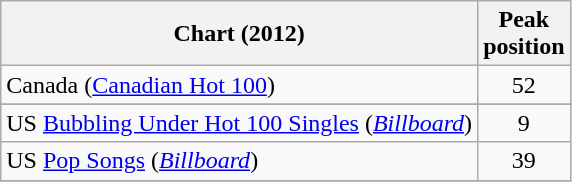<table class="wikitable sortable">
<tr>
<th>Chart (2012)</th>
<th>Peak<br>position</th>
</tr>
<tr>
<td>Canada (<a href='#'>Canadian Hot 100</a>)</td>
<td style="text-align:center;">52</td>
</tr>
<tr>
</tr>
<tr>
<td>US <a href='#'>Bubbling Under Hot 100 Singles</a> (<em><a href='#'>Billboard</a></em>)</td>
<td style="text-align:center;">9</td>
</tr>
<tr>
<td>US <a href='#'>Pop Songs</a> (<em><a href='#'>Billboard</a></em>)</td>
<td style="text-align:center;">39</td>
</tr>
<tr>
</tr>
</table>
